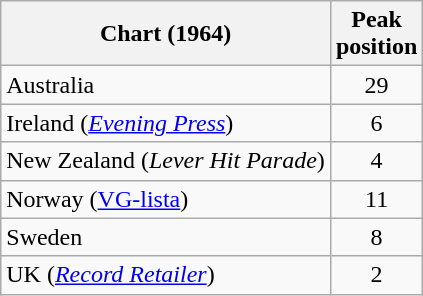<table class="wikitable sortable">
<tr>
<th>Chart (1964)</th>
<th>Peak<br>position</th>
</tr>
<tr>
<td>Australia</td>
<td style="text-align:center;">29</td>
</tr>
<tr>
<td>Ireland (<em><a href='#'>Evening Press</a></em>)</td>
<td style="text-align:center;">6</td>
</tr>
<tr>
<td>New Zealand (<em>Lever Hit Parade</em>)</td>
<td style="text-align:center;">4</td>
</tr>
<tr>
<td>Norway (<a href='#'>VG-lista</a>)</td>
<td style="text-align:center;">11</td>
</tr>
<tr>
<td>Sweden</td>
<td style="text-align:center;">8</td>
</tr>
<tr>
<td>UK (<em><a href='#'>Record Retailer</a></em>)</td>
<td style="text-align:center;">2</td>
</tr>
</table>
